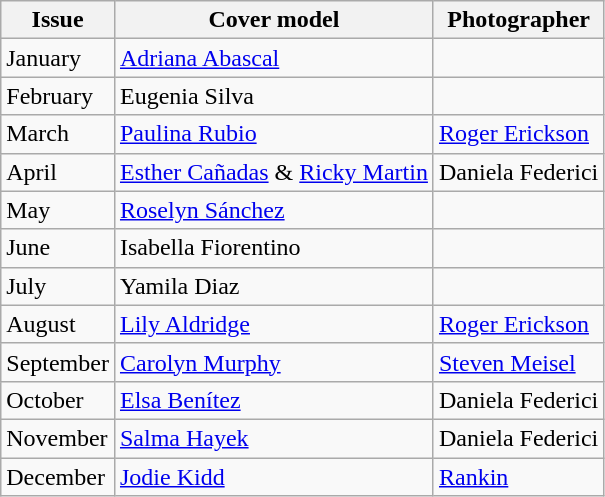<table class="wikitable">
<tr>
<th>Issue</th>
<th>Cover model</th>
<th>Photographer</th>
</tr>
<tr>
<td>January</td>
<td><a href='#'>Adriana Abascal</a></td>
<td></td>
</tr>
<tr>
<td>February</td>
<td>Eugenia Silva</td>
<td></td>
</tr>
<tr>
<td>March</td>
<td><a href='#'>Paulina Rubio</a></td>
<td><a href='#'>Roger Erickson</a></td>
</tr>
<tr>
<td>April</td>
<td><a href='#'>Esther Cañadas</a> & <a href='#'>Ricky Martin</a></td>
<td>Daniela Federici</td>
</tr>
<tr>
<td>May</td>
<td><a href='#'>Roselyn Sánchez</a></td>
<td></td>
</tr>
<tr>
<td>June</td>
<td>Isabella Fiorentino</td>
<td></td>
</tr>
<tr>
<td>July</td>
<td>Yamila Diaz</td>
<td></td>
</tr>
<tr>
<td>August</td>
<td><a href='#'>Lily Aldridge</a></td>
<td><a href='#'>Roger Erickson</a></td>
</tr>
<tr>
<td>September</td>
<td><a href='#'>Carolyn Murphy</a></td>
<td><a href='#'>Steven Meisel</a></td>
</tr>
<tr>
<td>October</td>
<td><a href='#'>Elsa Benítez</a></td>
<td>Daniela Federici</td>
</tr>
<tr>
<td>November</td>
<td><a href='#'>Salma Hayek</a></td>
<td>Daniela Federici</td>
</tr>
<tr>
<td>December</td>
<td><a href='#'>Jodie Kidd</a></td>
<td><a href='#'>Rankin</a></td>
</tr>
</table>
